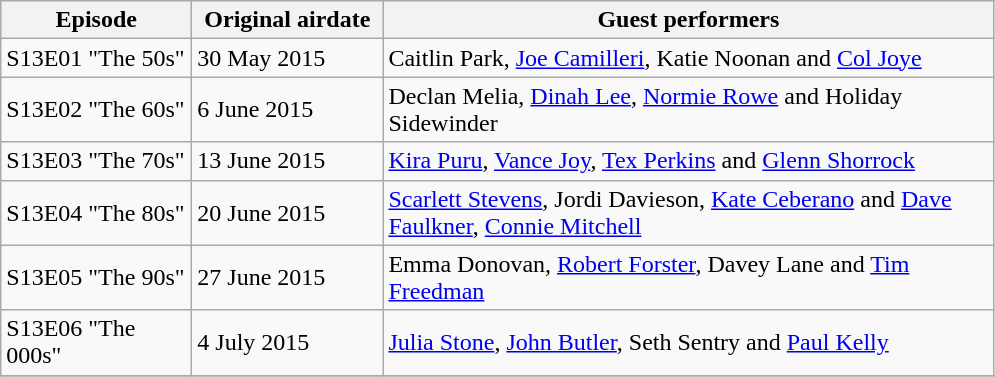<table class="wikitable sortable">
<tr>
<th width="120px">Episode</th>
<th width="120px">Original airdate</th>
<th width="400px" class="unsortable">Guest performers</th>
</tr>
<tr>
<td>S13E01  "The 50s"</td>
<td>30 May 2015</td>
<td>Caitlin Park, <a href='#'>Joe Camilleri</a>, Katie Noonan and <a href='#'>Col Joye</a></td>
</tr>
<tr>
<td>S13E02  "The 60s"</td>
<td>6 June 2015</td>
<td>Declan Melia, <a href='#'>Dinah Lee</a>, <a href='#'>Normie Rowe</a> and Holiday Sidewinder</td>
</tr>
<tr>
<td>S13E03  "The 70s"</td>
<td>13 June 2015</td>
<td><a href='#'>Kira Puru</a>, <a href='#'>Vance Joy</a>, <a href='#'>Tex Perkins</a> and <a href='#'>Glenn Shorrock</a></td>
</tr>
<tr>
<td>S13E04  "The 80s"</td>
<td>20 June 2015</td>
<td><a href='#'>Scarlett Stevens</a>, Jordi Davieson, <a href='#'>Kate Ceberano</a> and <a href='#'>Dave Faulkner</a>, <a href='#'>Connie Mitchell</a></td>
</tr>
<tr>
<td>S13E05  "The 90s"</td>
<td>27 June 2015</td>
<td>Emma Donovan, <a href='#'>Robert Forster</a>, Davey Lane and <a href='#'>Tim Freedman</a></td>
</tr>
<tr>
<td>S13E06  "The 000s"</td>
<td>4 July 2015</td>
<td><a href='#'>Julia Stone</a>, <a href='#'>John Butler</a>, Seth Sentry and <a href='#'>Paul Kelly</a></td>
</tr>
<tr>
</tr>
</table>
